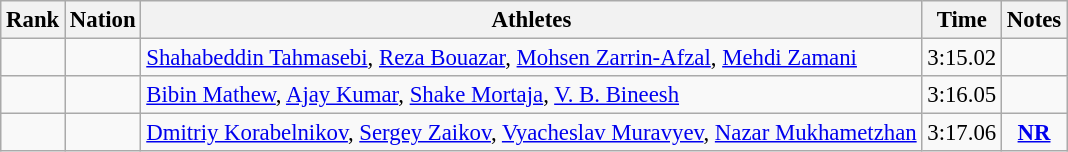<table class="wikitable sortable" style="text-align:center;font-size:95%">
<tr>
<th>Rank</th>
<th>Nation</th>
<th>Athletes</th>
<th>Time</th>
<th>Notes</th>
</tr>
<tr>
<td></td>
<td align=left></td>
<td align=left><a href='#'>Shahabeddin Tahmasebi</a>, <a href='#'>Reza Bouazar</a>, <a href='#'>Mohsen Zarrin-Afzal</a>, <a href='#'>Mehdi Zamani</a></td>
<td>3:15.02</td>
<td></td>
</tr>
<tr>
<td></td>
<td align=left></td>
<td align=left><a href='#'>Bibin Mathew</a>, <a href='#'>Ajay Kumar</a>, <a href='#'>Shake Mortaja</a>, <a href='#'>V. B. Bineesh</a></td>
<td>3:16.05</td>
<td></td>
</tr>
<tr>
<td></td>
<td align=left></td>
<td align=left><a href='#'>Dmitriy Korabelnikov</a>, <a href='#'>Sergey Zaikov</a>, <a href='#'>Vyacheslav Muravyev</a>, <a href='#'>Nazar Mukhametzhan</a></td>
<td>3:17.06</td>
<td><strong><a href='#'>NR</a></strong></td>
</tr>
</table>
